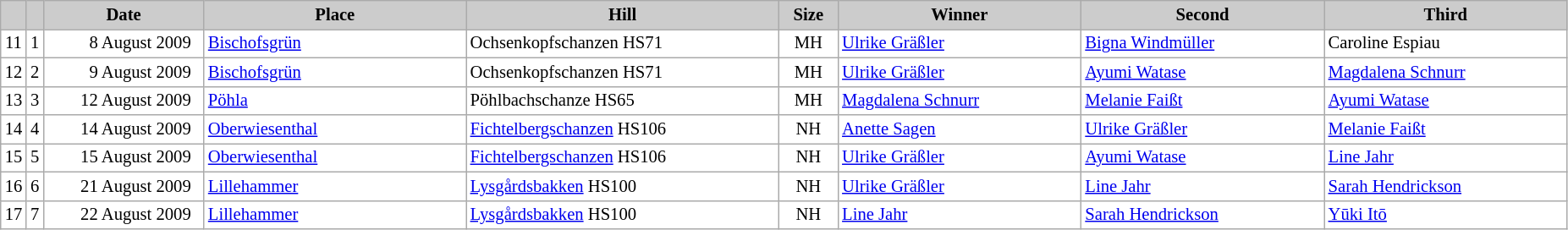<table class="wikitable plainrowheaders" style="background:#fff; font-size:86%; line-height:16px; border:grey solid 1px; border-collapse:collapse;">
<tr style="background:#ccc; text-align:center;">
<th scope="col" style="background:#ccc; width=20 px;"></th>
<th scope="col" style="background:#ccc; width=30 px;"></th>
<th scope="col" style="background:#ccc; width:120px;">Date</th>
<th scope="col" style="background:#ccc; width:200px;">Place</th>
<th scope="col" style="background:#ccc; width:240px;">Hill</th>
<th scope="col" style="background:#ccc; width:40px;">Size</th>
<th scope="col" style="background:#ccc; width:185px;">Winner</th>
<th scope="col" style="background:#ccc; width:185px;">Second</th>
<th scope="col" style="background:#ccc; width:185px;">Third</th>
</tr>
<tr>
<td align=center>11</td>
<td align=center>1</td>
<td align=right>8 August 2009  </td>
<td> <a href='#'>Bischofsgrün</a></td>
<td>Ochsenkopfschanzen HS71</td>
<td align=center>MH</td>
<td> <a href='#'>Ulrike Gräßler</a></td>
<td> <a href='#'>Bigna Windmüller</a></td>
<td> Caroline Espiau</td>
</tr>
<tr>
<td align=center>12</td>
<td align=center>2</td>
<td align=right>9 August 2009  </td>
<td> <a href='#'>Bischofsgrün</a></td>
<td>Ochsenkopfschanzen HS71</td>
<td align=center>MH</td>
<td> <a href='#'>Ulrike Gräßler</a></td>
<td> <a href='#'>Ayumi Watase</a></td>
<td> <a href='#'>Magdalena Schnurr</a></td>
</tr>
<tr>
<td align=center>13</td>
<td align=center>3</td>
<td align=right>12 August 2009  </td>
<td> <a href='#'>Pöhla</a></td>
<td>Pöhlbachschanze HS65</td>
<td align=center>MH</td>
<td> <a href='#'>Magdalena Schnurr</a></td>
<td> <a href='#'>Melanie Faißt</a></td>
<td> <a href='#'>Ayumi Watase</a></td>
</tr>
<tr>
<td align=center>14</td>
<td align=center>4</td>
<td align=right>14 August 2009  </td>
<td> <a href='#'>Oberwiesenthal</a></td>
<td><a href='#'>Fichtelbergschanzen</a> HS106</td>
<td align=center>NH</td>
<td> <a href='#'>Anette Sagen</a></td>
<td> <a href='#'>Ulrike Gräßler</a></td>
<td> <a href='#'>Melanie Faißt</a></td>
</tr>
<tr>
<td align=center>15</td>
<td align=center>5</td>
<td align=right>15 August 2009  </td>
<td> <a href='#'>Oberwiesenthal</a></td>
<td><a href='#'>Fichtelbergschanzen</a> HS106</td>
<td align=center>NH</td>
<td> <a href='#'>Ulrike Gräßler</a></td>
<td> <a href='#'>Ayumi Watase</a></td>
<td> <a href='#'>Line Jahr</a></td>
</tr>
<tr>
<td align=center>16</td>
<td align=center>6</td>
<td align=right>21 August 2009  </td>
<td> <a href='#'>Lillehammer</a></td>
<td><a href='#'>Lysgårdsbakken</a> HS100</td>
<td align=center>NH</td>
<td> <a href='#'>Ulrike Gräßler</a></td>
<td> <a href='#'>Line Jahr</a></td>
<td> <a href='#'>Sarah Hendrickson</a></td>
</tr>
<tr>
<td align=center>17</td>
<td align=center>7</td>
<td align=right>22 August 2009  </td>
<td> <a href='#'>Lillehammer</a></td>
<td><a href='#'>Lysgårdsbakken</a> HS100</td>
<td align=center>NH</td>
<td> <a href='#'>Line Jahr</a></td>
<td> <a href='#'>Sarah Hendrickson</a></td>
<td> <a href='#'>Yūki Itō</a></td>
</tr>
</table>
